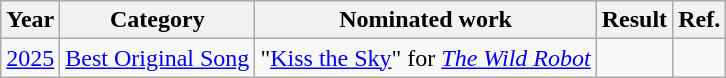<table class="wikitable" style="text-align:center;">
<tr>
<th>Year</th>
<th>Category</th>
<th>Nominated work</th>
<th>Result</th>
<th>Ref.</th>
</tr>
<tr>
<td><a href='#'>2025</a></td>
<td><a href='#'>Best Original Song</a></td>
<td>"<a href='#'>Kiss the Sky</a>" for <em><a href='#'>The Wild Robot</a></em></td>
<td></td>
<td></td>
</tr>
</table>
